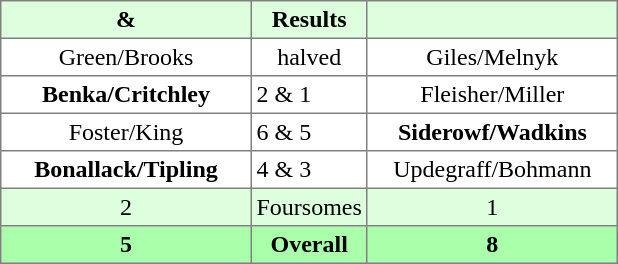<table border="1" cellpadding="3" style="border-collapse:collapse; text-align:center;">
<tr style="background:#ddffdd;">
<th width=160> & </th>
<th>Results</th>
<th width=160></th>
</tr>
<tr>
<td>Green/Brooks</td>
<td>halved</td>
<td>Giles/Melnyk</td>
</tr>
<tr>
<td><strong>Benka/Critchley</strong></td>
<td align=left> 2 & 1</td>
<td>Fleisher/Miller</td>
</tr>
<tr>
<td>Foster/King</td>
<td align=left> 6 & 5</td>
<td><strong>Siderowf/Wadkins</strong></td>
</tr>
<tr>
<td><strong>Bonallack/Tipling</strong></td>
<td align=left> 4 & 3</td>
<td>Updegraff/Bohmann</td>
</tr>
<tr style="background:#ddffdd;">
<td>2</td>
<td>Foursomes</td>
<td>1</td>
</tr>
<tr style="background:#aaffaa;">
<th>5</th>
<th>Overall</th>
<th>8</th>
</tr>
</table>
